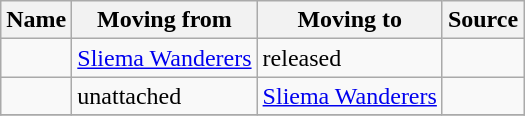<table class="wikitable sortable">
<tr>
<th>Name</th>
<th>Moving from</th>
<th>Moving to</th>
<th>Source</th>
</tr>
<tr>
<td> </td>
<td><a href='#'>Sliema Wanderers</a></td>
<td>released</td>
<td></td>
</tr>
<tr>
<td> </td>
<td>unattached</td>
<td><a href='#'>Sliema Wanderers</a></td>
<td></td>
</tr>
<tr>
</tr>
</table>
